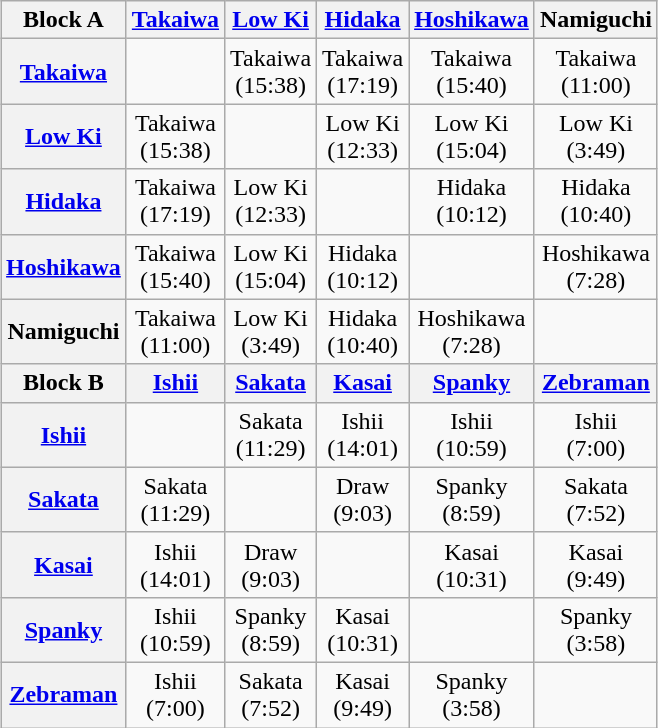<table class="wikitable" style="margin: 1em auto 1em auto;text-align:center">
<tr>
<th>Block A</th>
<th><a href='#'>Takaiwa</a></th>
<th><a href='#'>Low Ki</a></th>
<th><a href='#'>Hidaka</a></th>
<th><a href='#'>Hoshikawa</a></th>
<th>Namiguchi</th>
</tr>
<tr>
<th><a href='#'>Takaiwa</a></th>
<td></td>
<td>Takaiwa<br>(15:38)</td>
<td>Takaiwa<br>(17:19)</td>
<td>Takaiwa<br>(15:40)</td>
<td>Takaiwa<br>(11:00)</td>
</tr>
<tr>
<th><a href='#'>Low Ki</a></th>
<td>Takaiwa<br>(15:38)</td>
<td></td>
<td>Low Ki<br>(12:33)</td>
<td>Low Ki<br>(15:04)</td>
<td>Low Ki<br>(3:49)</td>
</tr>
<tr>
<th><a href='#'>Hidaka</a></th>
<td>Takaiwa<br>(17:19)</td>
<td>Low Ki<br>(12:33)</td>
<td></td>
<td>Hidaka<br>(10:12)</td>
<td>Hidaka<br>(10:40)</td>
</tr>
<tr>
<th><a href='#'>Hoshikawa</a></th>
<td>Takaiwa<br>(15:40)</td>
<td>Low Ki<br>(15:04)</td>
<td>Hidaka<br>(10:12)</td>
<td></td>
<td>Hoshikawa<br>(7:28)</td>
</tr>
<tr>
<th>Namiguchi</th>
<td>Takaiwa<br>(11:00)</td>
<td>Low Ki<br>(3:49)</td>
<td>Hidaka<br>(10:40)</td>
<td>Hoshikawa<br>(7:28)</td>
<td></td>
</tr>
<tr>
<th>Block B</th>
<th><a href='#'>Ishii</a></th>
<th><a href='#'>Sakata</a></th>
<th><a href='#'>Kasai</a></th>
<th><a href='#'>Spanky</a></th>
<th><a href='#'>Zebraman</a></th>
</tr>
<tr>
<th><a href='#'>Ishii</a></th>
<td></td>
<td>Sakata<br>(11:29)</td>
<td>Ishii<br>(14:01)</td>
<td>Ishii<br>(10:59)</td>
<td>Ishii<br>(7:00)</td>
</tr>
<tr>
<th><a href='#'>Sakata</a></th>
<td>Sakata<br>(11:29)</td>
<td></td>
<td>Draw<br>(9:03)</td>
<td>Spanky<br>(8:59)</td>
<td>Sakata<br>(7:52)</td>
</tr>
<tr>
<th><a href='#'>Kasai</a></th>
<td>Ishii<br>(14:01)</td>
<td>Draw<br>(9:03)</td>
<td></td>
<td>Kasai<br>(10:31)</td>
<td>Kasai<br>(9:49)</td>
</tr>
<tr>
<th><a href='#'>Spanky</a></th>
<td>Ishii<br>(10:59)</td>
<td>Spanky<br>(8:59)</td>
<td>Kasai<br>(10:31)</td>
<td></td>
<td>Spanky<br>(3:58)</td>
</tr>
<tr>
<th><a href='#'>Zebraman</a></th>
<td>Ishii<br>(7:00)</td>
<td>Sakata<br>(7:52)</td>
<td>Kasai<br>(9:49)</td>
<td>Spanky<br>(3:58)</td>
<td></td>
</tr>
</table>
